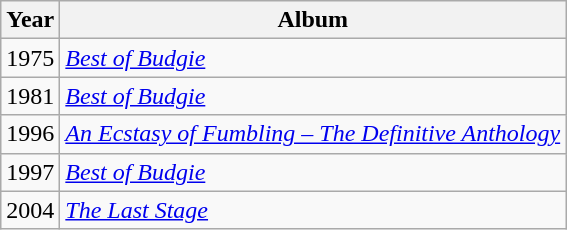<table class="wikitable">
<tr>
<th>Year</th>
<th>Album</th>
</tr>
<tr>
<td>1975</td>
<td><em><a href='#'>Best of Budgie</a></em></td>
</tr>
<tr>
<td>1981</td>
<td><em><a href='#'>Best of Budgie</a></em></td>
</tr>
<tr>
<td>1996</td>
<td><em><a href='#'>An Ecstasy of Fumbling – The Definitive Anthology</a></em></td>
</tr>
<tr>
<td>1997</td>
<td><em><a href='#'>Best of Budgie</a></em></td>
</tr>
<tr>
<td>2004</td>
<td><em><a href='#'>The Last Stage</a></em></td>
</tr>
</table>
